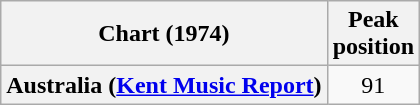<table class="wikitable sortable plainrowheaders">
<tr>
<th scope="col">Chart (1974)</th>
<th scope="col">Peak<br>position</th>
</tr>
<tr>
<th scope="row">Australia (<a href='#'>Kent Music Report</a>)</th>
<td align="center">91</td>
</tr>
</table>
